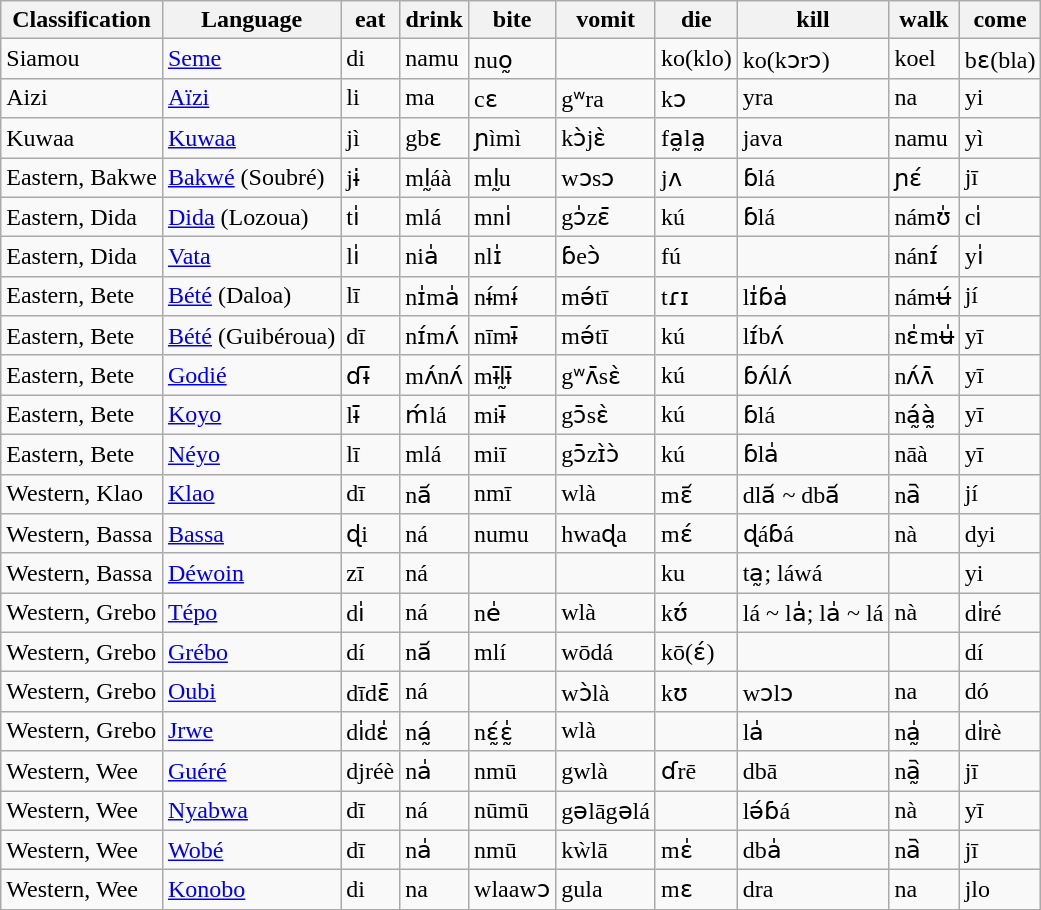<table class="wikitable sortable">
<tr>
<th>Classification</th>
<th>Language</th>
<th>eat</th>
<th>drink</th>
<th>bite</th>
<th>vomit</th>
<th>die</th>
<th>kill</th>
<th>walk</th>
<th>come</th>
</tr>
<tr>
<td>Siamou</td>
<td><a href='#'>Seme</a></td>
<td>di</td>
<td>namu</td>
<td>nuo̰</td>
<td></td>
<td>ko(klo)</td>
<td>ko(kɔrɔ)</td>
<td>koel</td>
<td>bɛ(bla)</td>
</tr>
<tr>
<td>Aizi</td>
<td><a href='#'>Aïzi</a></td>
<td>li</td>
<td>ma</td>
<td>cɛ</td>
<td>gʷra</td>
<td>kɔ</td>
<td>yra</td>
<td>na</td>
<td>yi</td>
</tr>
<tr>
<td>Kuwaa</td>
<td><a href='#'>Kuwaa</a></td>
<td>jì</td>
<td>gbɛ</td>
<td>ɲìmì</td>
<td>kɔ̀jɛ̀</td>
<td>fa̰la̰</td>
<td>java</td>
<td>namu</td>
<td>yì</td>
</tr>
<tr>
<td>Eastern, Bakwe</td>
<td><a href='#'>Bakwé</a> (Soubré)</td>
<td>jɨ</td>
<td>ml̰áà</td>
<td>ml̰u</td>
<td>wɔsɔ</td>
<td>jʌ</td>
<td>ɓlá</td>
<td>ɲɛ́</td>
<td>jī</td>
</tr>
<tr>
<td>Eastern, Dida</td>
<td><a href='#'>Dida</a> (Lozoua)</td>
<td>ti̍</td>
<td>mlá</td>
<td>mni̍</td>
<td>gɔ̍zɛ̄</td>
<td>kú</td>
<td>ɓlá</td>
<td>námʊ̍</td>
<td>ci̍</td>
</tr>
<tr>
<td>Eastern, Dida</td>
<td><a href='#'>Vata</a></td>
<td>li̍</td>
<td>nia̍</td>
<td>nlɪ̍</td>
<td>ɓeɔ̀</td>
<td>fú</td>
<td></td>
<td>nánɪ́</td>
<td>yi̍</td>
</tr>
<tr>
<td>Eastern, Bete</td>
<td><a href='#'>Bété</a> (Daloa)</td>
<td>lī</td>
<td>nɪ̍ma̍</td>
<td>nɨ́mɨ́</td>
<td>mə́tī</td>
<td>tɾɪ</td>
<td>lɪ̍ɓa̍</td>
<td>námʉ́</td>
<td>jí</td>
</tr>
<tr>
<td>Eastern, Bete</td>
<td><a href='#'>Bété</a> (Guibéroua)</td>
<td>dī</td>
<td>nɪ́mʌ́</td>
<td>nīmɨ̄</td>
<td>mə́tī</td>
<td>kú</td>
<td>lɪ́bʌ́</td>
<td>nɛ̍mʉ̍</td>
<td>yī</td>
</tr>
<tr>
<td>Eastern, Bete</td>
<td><a href='#'>Godié</a></td>
<td>ɗɨ̄</td>
<td>mʌ́nʌ́</td>
<td>mɨ̄l̰ɨ̄</td>
<td>gʷʌ̄sɛ̀</td>
<td>kú</td>
<td>ɓʌ́lʌ́</td>
<td>nʌ́ʌ̄</td>
<td>yī</td>
</tr>
<tr>
<td>Eastern, Bete</td>
<td><a href='#'>Koyo</a></td>
<td>lɨ̄</td>
<td>ḿlá</td>
<td>miɨ̄</td>
<td>gɔ̄sɛ̀</td>
<td>kú</td>
<td>ɓlá</td>
<td>ná̰à̰</td>
<td>yī</td>
</tr>
<tr>
<td>Eastern, Bete</td>
<td><a href='#'>Néyo</a></td>
<td>lī</td>
<td>mlá</td>
<td>miī</td>
<td>gɔ̄zɪ̀ɔ̀</td>
<td>kú</td>
<td>ɓla̍</td>
<td>nāà</td>
<td>yī</td>
</tr>
<tr>
<td>Western, Klao</td>
<td><a href='#'>Klao</a></td>
<td>dī</td>
<td>na᷄</td>
<td>nmī</td>
<td>wlà</td>
<td>mɛ᷄</td>
<td>dla᷄ ~ dba᷄</td>
<td>na᷆</td>
<td>jí</td>
</tr>
<tr>
<td>Western, Bassa</td>
<td><a href='#'>Bassa</a></td>
<td>ɖi</td>
<td>ná</td>
<td>numu</td>
<td>hwaɖa</td>
<td>mɛ́</td>
<td>ɖáɓá</td>
<td>nà</td>
<td>dyi</td>
</tr>
<tr>
<td>Western, Bassa</td>
<td><a href='#'>Déwoin</a></td>
<td>zī</td>
<td>ná</td>
<td></td>
<td></td>
<td>ku</td>
<td>ta̰; láwá</td>
<td></td>
<td>yi</td>
</tr>
<tr>
<td>Western, Grebo</td>
<td><a href='#'>Tépo</a></td>
<td>di̍</td>
<td>ná</td>
<td>ne̍</td>
<td>wlà</td>
<td>kʊ́</td>
<td>lá ~ la̍; la̍ ~ lá</td>
<td>nà</td>
<td>di̍ré</td>
</tr>
<tr>
<td>Western, Grebo</td>
<td><a href='#'>Grébo</a></td>
<td>dí</td>
<td>na᷄</td>
<td>mlí</td>
<td>wōdá</td>
<td>kō(ɛ́)</td>
<td></td>
<td></td>
<td>dí</td>
</tr>
<tr>
<td>Western, Grebo</td>
<td><a href='#'>Oubi</a></td>
<td>dīdɛ̄</td>
<td>ná</td>
<td></td>
<td>wɔ̀là</td>
<td>kʊ</td>
<td>wɔlɔ</td>
<td>na</td>
<td>dó</td>
</tr>
<tr>
<td>Western, Grebo</td>
<td><a href='#'>Jrwe</a></td>
<td>di̍dɛ̍</td>
<td>ná̰</td>
<td>nɛ̰́ɛ̰̍</td>
<td>wlà</td>
<td></td>
<td>la̍</td>
<td>na̰̍</td>
<td>di̍rè</td>
</tr>
<tr>
<td>Western, Wee</td>
<td><a href='#'>Guéré</a></td>
<td>djréè</td>
<td>na̍</td>
<td>nmū</td>
<td>gwlà</td>
<td>ɗrē</td>
<td>dbā</td>
<td>na̰᷆</td>
<td>jī</td>
</tr>
<tr>
<td>Western, Wee</td>
<td><a href='#'>Nyabwa</a></td>
<td>dī</td>
<td>ná</td>
<td>nūmū</td>
<td>gəlāgəlá</td>
<td></td>
<td>lə́ɓá</td>
<td>nà</td>
<td>yī</td>
</tr>
<tr>
<td>Western, Wee</td>
<td><a href='#'>Wobé</a></td>
<td>dī</td>
<td>na̍</td>
<td>nmū</td>
<td>kẁlā</td>
<td>mɛ̍</td>
<td>dba̍</td>
<td>na᷆</td>
<td>jī</td>
</tr>
<tr>
<td>Western, Wee</td>
<td><a href='#'>Konobo</a></td>
<td>di</td>
<td>na</td>
<td>wlaawɔ</td>
<td>gula</td>
<td>mɛ</td>
<td>dra</td>
<td>na</td>
<td>jlo</td>
</tr>
</table>
